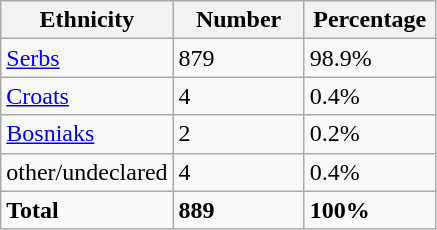<table class="wikitable">
<tr>
<th width="100px">Ethnicity</th>
<th width="80px">Number</th>
<th width="80px">Percentage</th>
</tr>
<tr>
<td><a href='#'>Serbs</a></td>
<td>879</td>
<td>98.9%</td>
</tr>
<tr>
<td><a href='#'>Croats</a></td>
<td>4</td>
<td>0.4%</td>
</tr>
<tr>
<td><a href='#'>Bosniaks</a></td>
<td>2</td>
<td>0.2%</td>
</tr>
<tr>
<td>other/undeclared</td>
<td>4</td>
<td>0.4%</td>
</tr>
<tr>
<td><strong>Total</strong></td>
<td><strong>889</strong></td>
<td><strong>100%</strong></td>
</tr>
</table>
